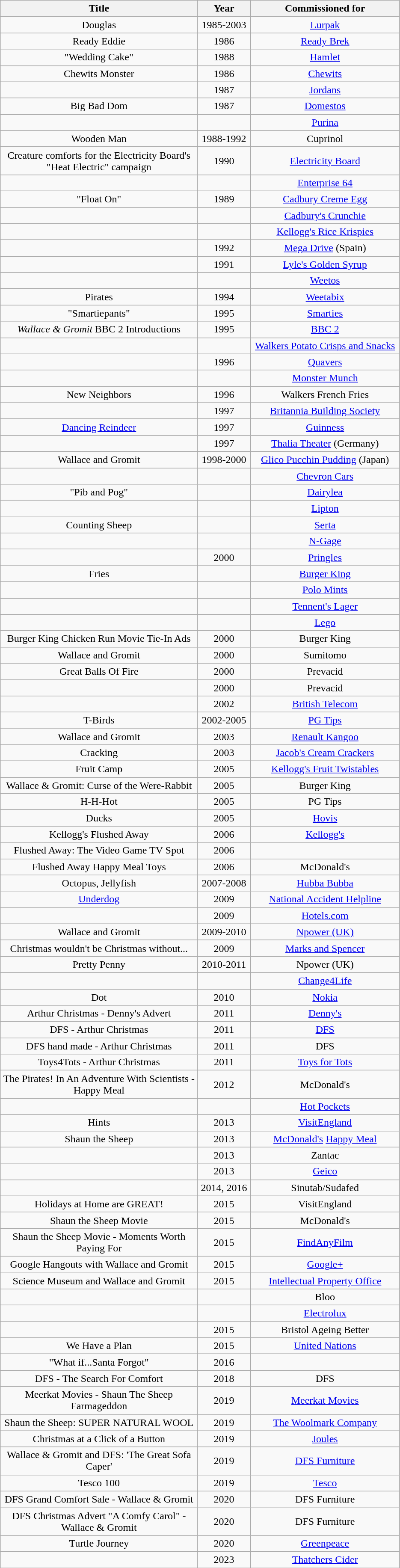<table class="wikitable sortable" style="max-width: 1000px; text-align: center;">
<tr>
<th width="300">Title</th>
<th width="75">Year</th>
<th width="225">Commissioned for</th>
</tr>
<tr>
<td>Douglas</td>
<td>1985-2003</td>
<td><a href='#'>Lurpak</a></td>
</tr>
<tr>
<td>Ready Eddie</td>
<td>1986</td>
<td><a href='#'>Ready Brek</a></td>
</tr>
<tr>
<td>"Wedding Cake"</td>
<td>1988</td>
<td><a href='#'>Hamlet</a></td>
</tr>
<tr>
<td>Chewits Monster</td>
<td>1986</td>
<td><a href='#'>Chewits</a></td>
</tr>
<tr>
<td></td>
<td>1987</td>
<td><a href='#'>Jordans</a></td>
</tr>
<tr>
<td>Big Bad Dom</td>
<td>1987</td>
<td><a href='#'>Domestos</a></td>
</tr>
<tr>
<td></td>
<td></td>
<td><a href='#'>Purina</a></td>
</tr>
<tr>
<td>Wooden Man</td>
<td>1988-1992</td>
<td>Cuprinol</td>
</tr>
<tr>
<td>Creature comforts for the Electricity Board's "Heat Electric" campaign</td>
<td>1990</td>
<td><a href='#'>Electricity Board</a></td>
</tr>
<tr>
<td></td>
<td></td>
<td><a href='#'>Enterprise 64</a></td>
</tr>
<tr>
<td>"Float On"</td>
<td>1989</td>
<td><a href='#'>Cadbury Creme Egg</a></td>
</tr>
<tr>
<td></td>
<td></td>
<td><a href='#'>Cadbury's Crunchie</a></td>
</tr>
<tr>
<td></td>
<td></td>
<td><a href='#'>Kellogg's Rice Krispies</a></td>
</tr>
<tr>
<td></td>
<td>1992</td>
<td><a href='#'>Mega Drive</a> (Spain)</td>
</tr>
<tr>
<td></td>
<td>1991</td>
<td><a href='#'>Lyle's Golden Syrup</a></td>
</tr>
<tr>
<td></td>
<td></td>
<td><a href='#'>Weetos</a></td>
</tr>
<tr>
<td>Pirates</td>
<td>1994</td>
<td><a href='#'>Weetabix</a></td>
</tr>
<tr>
<td>"Smartiepants"</td>
<td>1995</td>
<td><a href='#'>Smarties</a></td>
</tr>
<tr>
<td><em>Wallace & Gromit</em> BBC 2 Introductions</td>
<td>1995</td>
<td><a href='#'>BBC 2</a></td>
</tr>
<tr>
<td></td>
<td></td>
<td><a href='#'>Walkers Potato Crisps and Snacks</a></td>
</tr>
<tr>
<td></td>
<td>1996</td>
<td><a href='#'>Quavers</a></td>
</tr>
<tr>
<td></td>
<td></td>
<td><a href='#'>Monster Munch</a></td>
</tr>
<tr>
<td>New Neighbors</td>
<td>1996</td>
<td>Walkers French Fries</td>
</tr>
<tr>
<td></td>
<td>1997</td>
<td><a href='#'>Britannia Building Society</a></td>
</tr>
<tr>
<td><a href='#'>Dancing Reindeer</a></td>
<td>1997</td>
<td><a href='#'>Guinness</a></td>
</tr>
<tr>
<td></td>
<td>1997</td>
<td><a href='#'>Thalia Theater</a> (Germany)</td>
</tr>
<tr>
<td>Wallace and Gromit</td>
<td>1998-2000</td>
<td><a href='#'>Glico Pucchin Pudding</a> (Japan)</td>
</tr>
<tr>
<td></td>
<td></td>
<td><a href='#'>Chevron Cars</a></td>
</tr>
<tr>
<td>"Pib and Pog"</td>
<td></td>
<td><a href='#'>Dairylea</a></td>
</tr>
<tr>
<td></td>
<td></td>
<td><a href='#'>Lipton</a></td>
</tr>
<tr>
<td>Counting Sheep</td>
<td></td>
<td><a href='#'>Serta</a></td>
</tr>
<tr>
<td></td>
<td></td>
<td><a href='#'>N-Gage</a></td>
</tr>
<tr>
<td></td>
<td>2000</td>
<td><a href='#'>Pringles</a></td>
</tr>
<tr>
<td>Fries</td>
<td></td>
<td><a href='#'>Burger King</a></td>
</tr>
<tr>
<td></td>
<td></td>
<td><a href='#'>Polo Mints</a></td>
</tr>
<tr>
<td></td>
<td></td>
<td><a href='#'>Tennent's Lager</a></td>
</tr>
<tr>
<td></td>
<td></td>
<td><a href='#'>Lego</a></td>
</tr>
<tr>
<td>Burger King Chicken Run Movie Tie-In Ads</td>
<td>2000</td>
<td>Burger King</td>
</tr>
<tr>
<td>Wallace and Gromit</td>
<td>2000</td>
<td>Sumitomo</td>
</tr>
<tr>
<td>Great Balls Of Fire</td>
<td>2000</td>
<td>Prevacid</td>
</tr>
<tr>
<td></td>
<td>2000</td>
<td>Prevacid</td>
</tr>
<tr>
<td></td>
<td>2002</td>
<td><a href='#'>British Telecom</a></td>
</tr>
<tr>
<td>T-Birds</td>
<td>2002-2005</td>
<td><a href='#'>PG Tips</a></td>
</tr>
<tr>
<td>Wallace and Gromit</td>
<td>2003</td>
<td><a href='#'>Renault Kangoo</a></td>
</tr>
<tr>
<td>Cracking</td>
<td>2003</td>
<td><a href='#'>Jacob's Cream Crackers</a></td>
</tr>
<tr>
<td>Fruit Camp</td>
<td>2005</td>
<td><a href='#'>Kellogg's Fruit Twistables</a></td>
</tr>
<tr>
<td>Wallace & Gromit: Curse of the Were-Rabbit</td>
<td>2005</td>
<td>Burger King</td>
</tr>
<tr>
<td>H-H-Hot</td>
<td>2005</td>
<td>PG Tips</td>
</tr>
<tr>
<td>Ducks</td>
<td>2005</td>
<td><a href='#'>Hovis</a></td>
</tr>
<tr>
<td>Kellogg's Flushed Away</td>
<td>2006</td>
<td><a href='#'>Kellogg's</a></td>
</tr>
<tr>
<td>Flushed Away: The Video Game TV Spot</td>
<td>2006</td>
<td></td>
</tr>
<tr>
<td>Flushed Away Happy Meal Toys</td>
<td>2006</td>
<td>McDonald's</td>
</tr>
<tr>
<td>Octopus, Jellyfish</td>
<td>2007-2008</td>
<td><a href='#'>Hubba Bubba</a></td>
</tr>
<tr>
<td><a href='#'>Underdog</a></td>
<td>2009</td>
<td><a href='#'>National Accident Helpline</a></td>
</tr>
<tr>
<td></td>
<td>2009</td>
<td><a href='#'>Hotels.com</a></td>
</tr>
<tr>
<td>Wallace and Gromit</td>
<td>2009-2010</td>
<td><a href='#'>Npower (UK)</a></td>
</tr>
<tr>
<td>Christmas wouldn't be Christmas without...</td>
<td>2009</td>
<td><a href='#'>Marks and Spencer</a></td>
</tr>
<tr>
<td>Pretty Penny</td>
<td>2010-2011</td>
<td>Npower (UK)</td>
</tr>
<tr>
<td></td>
<td></td>
<td><a href='#'>Change4Life</a></td>
</tr>
<tr>
<td>Dot</td>
<td>2010</td>
<td><a href='#'>Nokia</a></td>
</tr>
<tr>
<td>Arthur Christmas - Denny's Advert</td>
<td>2011</td>
<td><a href='#'>Denny's</a></td>
</tr>
<tr>
<td>DFS - Arthur Christmas</td>
<td>2011</td>
<td><a href='#'>DFS</a></td>
</tr>
<tr>
<td>DFS hand made - Arthur Christmas</td>
<td>2011</td>
<td>DFS</td>
</tr>
<tr>
<td>Toys4Tots - Arthur Christmas</td>
<td>2011</td>
<td><a href='#'>Toys for Tots</a></td>
</tr>
<tr>
<td>The Pirates! In An Adventure With Scientists - Happy Meal</td>
<td>2012</td>
<td>McDonald's</td>
</tr>
<tr>
<td></td>
<td></td>
<td><a href='#'>Hot Pockets</a></td>
</tr>
<tr>
<td>Hints</td>
<td>2013</td>
<td><a href='#'>VisitEngland</a></td>
</tr>
<tr>
<td>Shaun the Sheep</td>
<td>2013</td>
<td><a href='#'>McDonald's</a> <a href='#'>Happy Meal</a></td>
</tr>
<tr>
<td></td>
<td>2013</td>
<td>Zantac</td>
</tr>
<tr>
<td></td>
<td>2013</td>
<td><a href='#'>Geico</a></td>
</tr>
<tr>
<td></td>
<td>2014, 2016</td>
<td>Sinutab/Sudafed</td>
</tr>
<tr>
<td>Holidays at Home are GREAT!</td>
<td>2015</td>
<td>VisitEngland</td>
</tr>
<tr>
<td>Shaun the Sheep Movie</td>
<td>2015</td>
<td>McDonald's</td>
</tr>
<tr>
<td>Shaun the Sheep Movie - Moments Worth Paying For</td>
<td>2015</td>
<td><a href='#'>FindAnyFilm</a></td>
</tr>
<tr>
<td>Google Hangouts with Wallace and Gromit</td>
<td>2015</td>
<td><a href='#'>Google+</a></td>
</tr>
<tr>
<td>Science Museum and Wallace and Gromit</td>
<td>2015</td>
<td><a href='#'>Intellectual Property Office</a></td>
</tr>
<tr>
<td></td>
<td></td>
<td>Bloo</td>
</tr>
<tr>
<td></td>
<td></td>
<td><a href='#'>Electrolux</a></td>
</tr>
<tr>
<td></td>
<td>2015</td>
<td>Bristol Ageing Better</td>
</tr>
<tr>
<td>We Have a Plan</td>
<td>2015</td>
<td><a href='#'>United Nations</a></td>
</tr>
<tr>
<td>"What if...Santa Forgot"</td>
<td>2016</td>
<td></td>
</tr>
<tr>
<td>DFS - The Search For Comfort</td>
<td>2018</td>
<td>DFS</td>
</tr>
<tr>
<td>Meerkat Movies - Shaun The Sheep Farmageddon</td>
<td>2019</td>
<td><a href='#'>Meerkat Movies</a></td>
</tr>
<tr>
<td>Shaun the Sheep: SUPER NATURAL WOOL</td>
<td>2019</td>
<td><a href='#'>The Woolmark Company</a></td>
</tr>
<tr>
<td>Christmas at a Click of a Button</td>
<td>2019</td>
<td><a href='#'>Joules</a></td>
</tr>
<tr>
<td>Wallace & Gromit and DFS: 'The Great Sofa Caper'</td>
<td>2019</td>
<td><a href='#'>DFS Furniture</a></td>
</tr>
<tr>
<td>Tesco 100</td>
<td>2019</td>
<td><a href='#'>Tesco</a></td>
</tr>
<tr>
<td>DFS Grand Comfort Sale - Wallace & Gromit</td>
<td>2020</td>
<td>DFS Furniture</td>
</tr>
<tr>
<td>DFS Christmas Advert "A Comfy Carol" - Wallace & Gromit</td>
<td>2020</td>
<td>DFS Furniture</td>
</tr>
<tr>
<td>Turtle Journey</td>
<td>2020</td>
<td><a href='#'>Greenpeace</a></td>
</tr>
<tr>
<td></td>
<td>2023</td>
<td><a href='#'>Thatchers Cider</a></td>
</tr>
<tr>
</tr>
</table>
